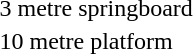<table>
<tr>
<td>3 metre springboard<br></td>
<td></td>
<td></td>
<td></td>
</tr>
<tr>
<td>10 metre platform<br></td>
<td></td>
<td></td>
<td></td>
</tr>
</table>
